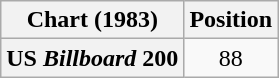<table class="wikitable plainrowheaders" style="text-align:center">
<tr>
<th scope="col">Chart (1983)</th>
<th scope="col">Position</th>
</tr>
<tr>
<th scope="row">US <em>Billboard</em> 200</th>
<td>88</td>
</tr>
</table>
